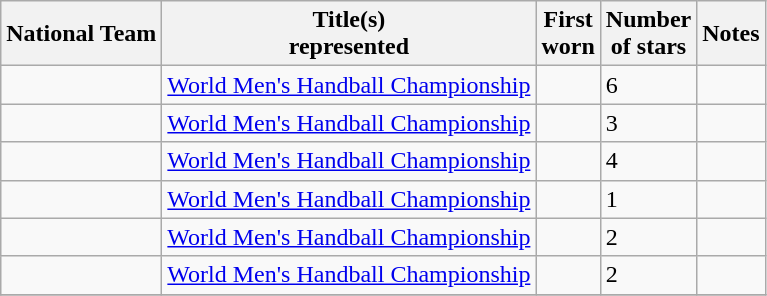<table class="wikitable sortable">
<tr>
<th>National Team</th>
<th>Title(s)<br>represented</th>
<th>First<br>worn</th>
<th>Number<br>of stars</th>
<th class="unsortable">Notes</th>
</tr>
<tr>
<td></td>
<td><a href='#'>World Men's Handball Championship</a></td>
<td></td>
<td>6</td>
<td></td>
</tr>
<tr>
<td></td>
<td><a href='#'>World Men's Handball Championship</a></td>
<td></td>
<td>3</td>
<td></td>
</tr>
<tr>
<td></td>
<td><a href='#'>World Men's Handball Championship</a></td>
<td></td>
<td>4</td>
<td></td>
</tr>
<tr>
<td></td>
<td><a href='#'>World Men's Handball Championship</a></td>
<td></td>
<td>1</td>
<td></td>
</tr>
<tr>
<td></td>
<td><a href='#'>World Men's Handball Championship</a></td>
<td></td>
<td>2</td>
<td></td>
</tr>
<tr>
<td></td>
<td><a href='#'>World Men's Handball Championship</a></td>
<td></td>
<td>2</td>
<td></td>
</tr>
<tr ->
</tr>
</table>
